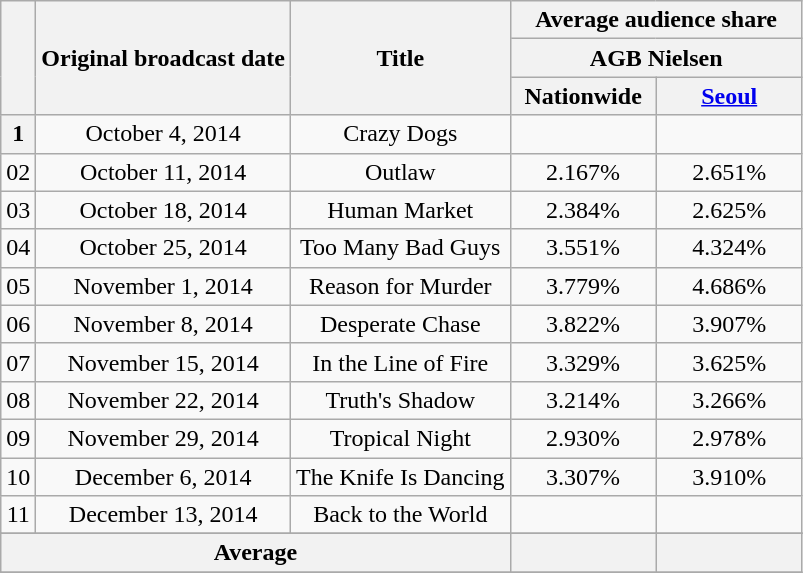<table class=wikitable style="text-align:center">
<tr>
<th rowspan="3"></th>
<th rowspan="3">Original broadcast date</th>
<th rowspan="3">Title</th>
<th colspan="2">Average audience share</th>
</tr>
<tr>
<th colspan="2">AGB Nielsen</th>
</tr>
<tr>
<th width="90">Nationwide</th>
<th width="90"><a href='#'>Seoul</a></th>
</tr>
<tr>
<th>1</th>
<td>October 4, 2014</td>
<td>Crazy Dogs</td>
<td></td>
<td></td>
</tr>
<tr>
<td>02</td>
<td>October 11, 2014</td>
<td>Outlaw</td>
<td>2.167%</td>
<td>2.651%</td>
</tr>
<tr>
<td>03</td>
<td>October 18, 2014</td>
<td>Human Market</td>
<td>2.384%</td>
<td>2.625%</td>
</tr>
<tr>
<td>04</td>
<td>October 25, 2014</td>
<td>Too Many Bad Guys</td>
<td>3.551%</td>
<td>4.324%</td>
</tr>
<tr>
<td>05</td>
<td>November 1, 2014</td>
<td>Reason for Murder</td>
<td>3.779%</td>
<td>4.686%</td>
</tr>
<tr>
<td>06</td>
<td>November 8, 2014</td>
<td>Desperate Chase</td>
<td>3.822%</td>
<td>3.907%</td>
</tr>
<tr>
<td>07</td>
<td>November 15, 2014</td>
<td>In the Line of Fire</td>
<td>3.329%</td>
<td>3.625%</td>
</tr>
<tr>
<td>08</td>
<td>November 22, 2014</td>
<td>Truth's Shadow</td>
<td>3.214%</td>
<td>3.266%</td>
</tr>
<tr>
<td>09</td>
<td>November 29, 2014</td>
<td>Tropical Night</td>
<td>2.930%</td>
<td>2.978%</td>
</tr>
<tr>
<td>10</td>
<td>December 6, 2014</td>
<td>The Knife Is Dancing</td>
<td>3.307%</td>
<td>3.910%</td>
</tr>
<tr>
<td>11</td>
<td>December 13, 2014</td>
<td>Back to the World</td>
<td></td>
<td></td>
</tr>
<tr>
</tr>
<tr>
<th colspan="3">Average</th>
<th></th>
<th></th>
</tr>
<tr>
</tr>
</table>
